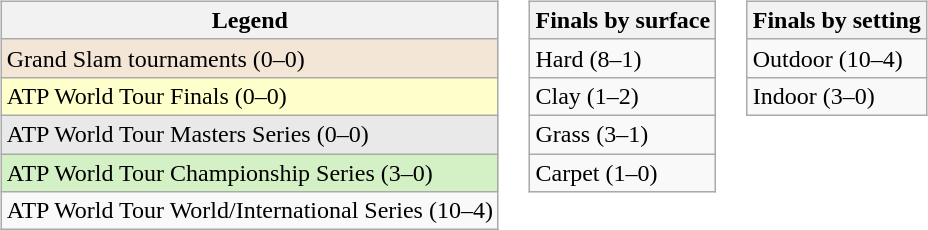<table>
<tr valign=top>
<td><br><table class=wikitable>
<tr>
<th>Legend</th>
</tr>
<tr style=background:#f3e6d7>
<td>Grand Slam tournaments (0–0)</td>
</tr>
<tr style="background:#ffc;">
<td>ATP World Tour Finals (0–0)</td>
</tr>
<tr style=background:#e9e9e9>
<td>ATP World Tour Masters Series (0–0)</td>
</tr>
<tr style=background:#d4f1c5>
<td>ATP World Tour Championship Series (3–0)</td>
</tr>
<tr>
<td>ATP World Tour World/International Series (10–4)</td>
</tr>
</table>
</td>
<td><br><table class=wikitable>
<tr>
<th>Finals by surface</th>
</tr>
<tr>
<td>Hard (8–1)</td>
</tr>
<tr>
<td>Clay (1–2)</td>
</tr>
<tr>
<td>Grass (3–1)</td>
</tr>
<tr>
<td>Carpet (1–0)</td>
</tr>
</table>
</td>
<td><br><table class=wikitable>
<tr>
<th>Finals by setting</th>
</tr>
<tr>
<td>Outdoor (10–4)</td>
</tr>
<tr>
<td>Indoor (3–0)</td>
</tr>
</table>
</td>
</tr>
</table>
